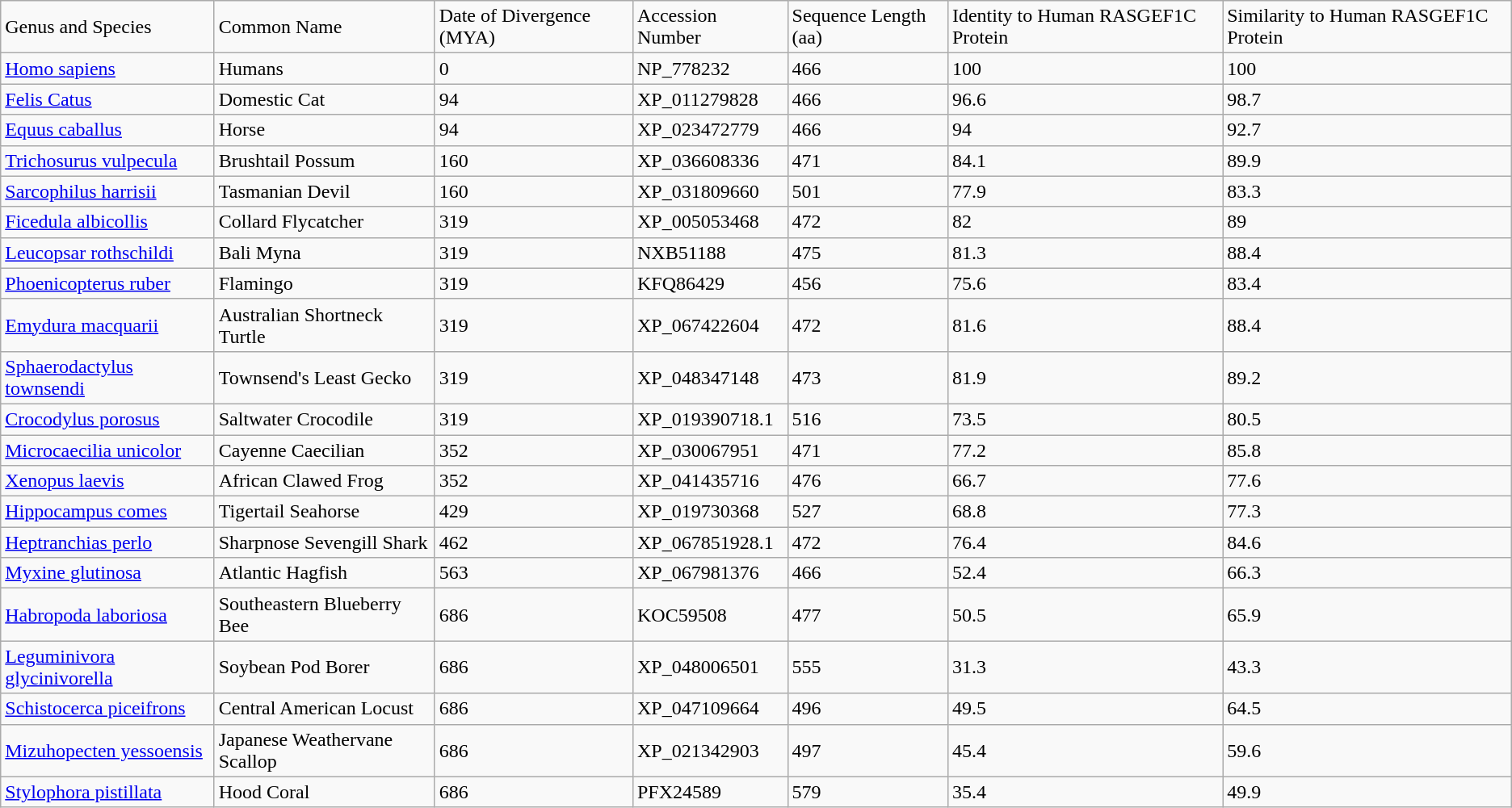<table class="wikitable">
<tr>
<td>Genus and Species</td>
<td>Common Name</td>
<td>Date of Divergence (MYA)</td>
<td>Accession Number</td>
<td>Sequence Length (aa)</td>
<td>Identity to Human RASGEF1C Protein</td>
<td>Similarity to Human RASGEF1C Protein</td>
</tr>
<tr>
<td><a href='#'>Homo sapiens</a></td>
<td>Humans</td>
<td>0</td>
<td>NP_778232</td>
<td>466</td>
<td>100</td>
<td>100</td>
</tr>
<tr>
<td><a href='#'>Felis Catus</a></td>
<td>Domestic Cat</td>
<td>94</td>
<td>XP_011279828</td>
<td>466</td>
<td>96.6</td>
<td>98.7</td>
</tr>
<tr>
<td><a href='#'>Equus caballus</a></td>
<td>Horse</td>
<td>94</td>
<td>XP_023472779</td>
<td>466</td>
<td>94</td>
<td>92.7</td>
</tr>
<tr>
<td><a href='#'>Trichosurus vulpecula</a></td>
<td>Brushtail Possum</td>
<td>160</td>
<td>XP_036608336</td>
<td>471</td>
<td>84.1</td>
<td>89.9</td>
</tr>
<tr>
<td><a href='#'>Sarcophilus harrisii</a></td>
<td>Tasmanian Devil</td>
<td>160</td>
<td>XP_031809660</td>
<td>501</td>
<td>77.9</td>
<td>83.3</td>
</tr>
<tr>
<td><a href='#'>Ficedula albicollis</a></td>
<td>Collard Flycatcher</td>
<td>319</td>
<td>XP_005053468</td>
<td>472</td>
<td>82</td>
<td>89</td>
</tr>
<tr>
<td><a href='#'>Leucopsar rothschildi</a></td>
<td>Bali Myna</td>
<td>319</td>
<td>NXB51188</td>
<td>475</td>
<td>81.3</td>
<td>88.4</td>
</tr>
<tr>
<td><a href='#'>Phoenicopterus ruber</a></td>
<td>Flamingo</td>
<td>319</td>
<td>KFQ86429</td>
<td>456</td>
<td>75.6</td>
<td>83.4</td>
</tr>
<tr>
<td><a href='#'>Emydura macquarii</a></td>
<td>Australian Shortneck Turtle</td>
<td>319</td>
<td>XP_067422604</td>
<td>472</td>
<td>81.6</td>
<td>88.4</td>
</tr>
<tr>
<td><a href='#'>Sphaerodactylus townsendi</a></td>
<td>Townsend's Least Gecko</td>
<td>319</td>
<td>XP_048347148</td>
<td>473</td>
<td>81.9</td>
<td>89.2</td>
</tr>
<tr>
<td><a href='#'>Crocodylus porosus</a></td>
<td>Saltwater Crocodile</td>
<td>319</td>
<td>XP_019390718.1</td>
<td>516</td>
<td>73.5</td>
<td>80.5</td>
</tr>
<tr>
<td><a href='#'>Microcaecilia unicolor</a></td>
<td>Cayenne Caecilian</td>
<td>352</td>
<td>XP_030067951</td>
<td>471</td>
<td>77.2</td>
<td>85.8</td>
</tr>
<tr>
<td><a href='#'>Xenopus laevis</a></td>
<td>African Clawed Frog</td>
<td>352</td>
<td>XP_041435716</td>
<td>476</td>
<td>66.7</td>
<td>77.6</td>
</tr>
<tr>
<td><a href='#'>Hippocampus comes</a></td>
<td>Tigertail Seahorse</td>
<td>429</td>
<td>XP_019730368</td>
<td>527</td>
<td>68.8</td>
<td>77.3</td>
</tr>
<tr>
<td><a href='#'>Heptranchias perlo</a></td>
<td>Sharpnose Sevengill Shark</td>
<td>462</td>
<td>XP_067851928.1</td>
<td>472</td>
<td>76.4</td>
<td>84.6</td>
</tr>
<tr>
<td><a href='#'>Myxine glutinosa</a></td>
<td>Atlantic Hagfish</td>
<td>563</td>
<td>XP_067981376</td>
<td>466</td>
<td>52.4</td>
<td>66.3</td>
</tr>
<tr>
<td><a href='#'>Habropoda laboriosa</a></td>
<td>Southeastern Blueberry Bee</td>
<td>686</td>
<td>KOC59508</td>
<td>477</td>
<td>50.5</td>
<td>65.9</td>
</tr>
<tr>
<td><a href='#'>Leguminivora glycinivorella</a></td>
<td>Soybean Pod Borer</td>
<td>686</td>
<td>XP_048006501</td>
<td>555</td>
<td>31.3</td>
<td>43.3</td>
</tr>
<tr>
<td><a href='#'>Schistocerca piceifrons</a></td>
<td>Central American Locust</td>
<td>686</td>
<td>XP_047109664</td>
<td>496</td>
<td>49.5</td>
<td>64.5</td>
</tr>
<tr>
<td><a href='#'>Mizuhopecten yessoensis</a></td>
<td>Japanese Weathervane Scallop</td>
<td>686</td>
<td>XP_021342903</td>
<td>497</td>
<td>45.4</td>
<td>59.6</td>
</tr>
<tr>
<td><a href='#'>Stylophora pistillata</a></td>
<td>Hood Coral</td>
<td>686</td>
<td>PFX24589</td>
<td>579</td>
<td>35.4</td>
<td>49.9</td>
</tr>
</table>
